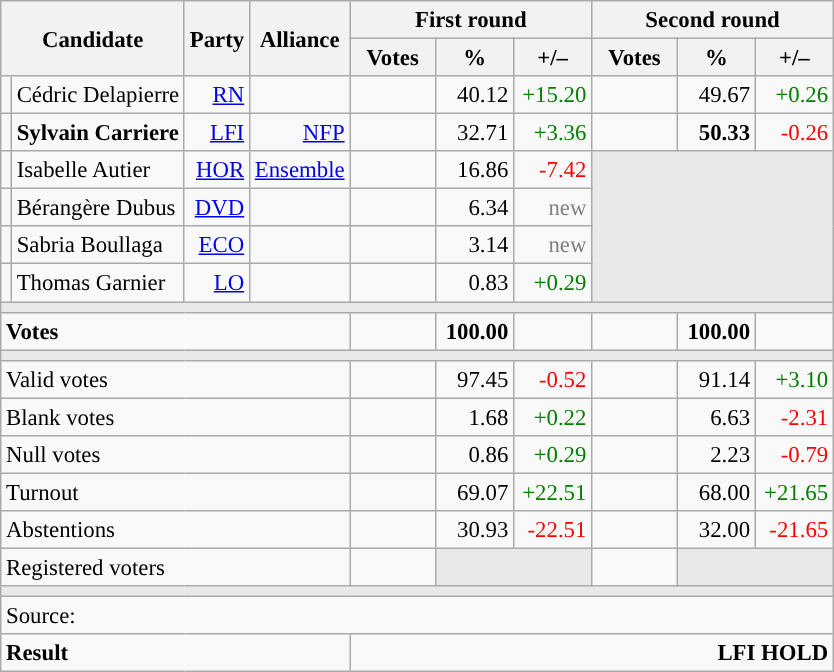<table class="wikitable" style="text-align:right;font-size:95%;">
<tr>
<th rowspan="2" colspan="2">Candidate</th>
<th colspan="1" rowspan="2">Party</th>
<th colspan="1" rowspan="2">Alliance</th>
<th colspan="3">First round</th>
<th colspan="3">Second round</th>
</tr>
<tr>
<th style="width:50px;">Votes</th>
<th style="width:45px;">%</th>
<th style="width:45px;">+/–</th>
<th style="width:50px;">Votes</th>
<th style="width:45px;">%</th>
<th style="width:45px;">+/–</th>
</tr>
<tr>
<td style="color:inherit;background:"></td>
<td style="text-align:left;">Cédric Delapierre</td>
<td><a href='#'>RN</a></td>
<td></td>
<td></td>
<td>40.12</td>
<td style="color:green;">+15.20</td>
<td></td>
<td>49.67</td>
<td style="color:green;">+0.26</td>
</tr>
<tr>
<td style="color:inherit;background:"></td>
<td style="text-align:left;"><strong>Sylvain Carriere</strong></td>
<td><a href='#'>LFI</a></td>
<td><a href='#'>NFP</a></td>
<td></td>
<td>32.71</td>
<td style="color:green;">+3.36</td>
<td><strong></strong></td>
<td><strong>50.33</strong></td>
<td style="color:red;">-0.26</td>
</tr>
<tr>
<td style="color:inherit;background:"></td>
<td style="text-align:left;">Isabelle Autier</td>
<td><a href='#'>HOR</a></td>
<td><a href='#'>Ensemble</a></td>
<td></td>
<td>16.86</td>
<td style="color:red;">-7.42</td>
<td colspan="3" rowspan="4" style="background:#E9E9E9;"></td>
</tr>
<tr>
<td style="color:inherit;background:"></td>
<td style="text-align:left;">Bérangère Dubus</td>
<td><a href='#'>DVD</a></td>
<td></td>
<td></td>
<td>6.34</td>
<td style="color:grey;">new</td>
</tr>
<tr>
<td style="color:inherit;background:"></td>
<td style="text-align:left;">Sabria Boullaga</td>
<td><a href='#'>ECO</a></td>
<td></td>
<td></td>
<td>3.14</td>
<td style="color:grey;">new</td>
</tr>
<tr>
<td style="color:inherit;background:"></td>
<td style="text-align:left;">Thomas Garnier</td>
<td><a href='#'>LO</a></td>
<td></td>
<td></td>
<td>0.83</td>
<td style="color:green;">+0.29</td>
</tr>
<tr>
<td colspan="10" style="background:#E9E9E9;"></td>
</tr>
<tr style="font-weight:bold;">
<td colspan="4" style="text-align:left;">Votes</td>
<td></td>
<td>100.00</td>
<td></td>
<td></td>
<td>100.00</td>
<td></td>
</tr>
<tr>
<td colspan="10" style="background:#E9E9E9;"></td>
</tr>
<tr>
<td colspan="4" style="text-align:left;">Valid votes</td>
<td></td>
<td>97.45</td>
<td style="color:red;">-0.52</td>
<td></td>
<td>91.14</td>
<td style="color:green;">+3.10</td>
</tr>
<tr>
<td colspan="4" style="text-align:left;">Blank votes</td>
<td></td>
<td>1.68</td>
<td style="color:green;">+0.22</td>
<td></td>
<td>6.63</td>
<td style="color:red;">-2.31</td>
</tr>
<tr>
<td colspan="4" style="text-align:left;">Null votes</td>
<td></td>
<td>0.86</td>
<td style="color:green;">+0.29</td>
<td></td>
<td>2.23</td>
<td style="color:red;">-0.79</td>
</tr>
<tr>
<td colspan="4" style="text-align:left;">Turnout</td>
<td></td>
<td>69.07</td>
<td style="color:green;">+22.51</td>
<td></td>
<td>68.00</td>
<td style="color:green;">+21.65</td>
</tr>
<tr>
<td colspan="4" style="text-align:left;">Abstentions</td>
<td></td>
<td>30.93</td>
<td style="color:red;">-22.51</td>
<td></td>
<td>32.00</td>
<td style="color:red;">-21.65</td>
</tr>
<tr>
<td colspan="4" style="text-align:left;">Registered voters</td>
<td></td>
<td colspan="2" style="background:#E9E9E9;"></td>
<td></td>
<td colspan="2" style="background:#E9E9E9;"></td>
</tr>
<tr>
<td colspan="10" style="background:#E9E9E9;"></td>
</tr>
<tr>
<td colspan="10" style="text-align:left;">Source: </td>
</tr>
<tr style="font-weight:bold">
<td colspan="4" style="text-align:left;">Result</td>
<td colspan="6" style="background-color:">LFI HOLD</td>
</tr>
</table>
